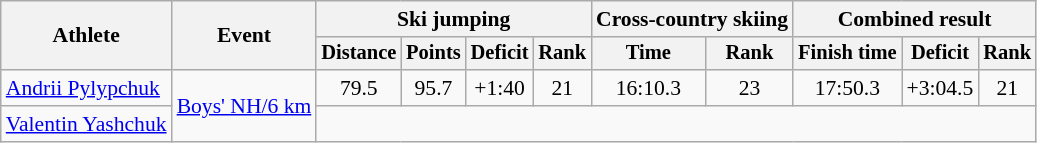<table class=wikitable style=font-size:90%;text-align:center>
<tr>
<th rowspan=2>Athlete</th>
<th rowspan=2>Event</th>
<th colspan=4>Ski jumping</th>
<th colspan=2>Cross-country skiing</th>
<th colspan=3>Combined result</th>
</tr>
<tr style=font-size:95%>
<th>Distance</th>
<th>Points</th>
<th>Deficit</th>
<th>Rank</th>
<th>Time</th>
<th>Rank</th>
<th>Finish time</th>
<th>Deficit</th>
<th>Rank</th>
</tr>
<tr>
<td align=left><a href='#'>Andrii Pylypchuk</a></td>
<td align=left rowspan=2><a href='#'>Boys' NH/6 km</a></td>
<td>79.5</td>
<td>95.7</td>
<td>+1:40</td>
<td>21</td>
<td>16:10.3</td>
<td>23</td>
<td>17:50.3</td>
<td>+3:04.5</td>
<td>21</td>
</tr>
<tr>
<td align=left><a href='#'>Valentin Yashchuk</a></td>
<td colspan=9></td>
</tr>
</table>
